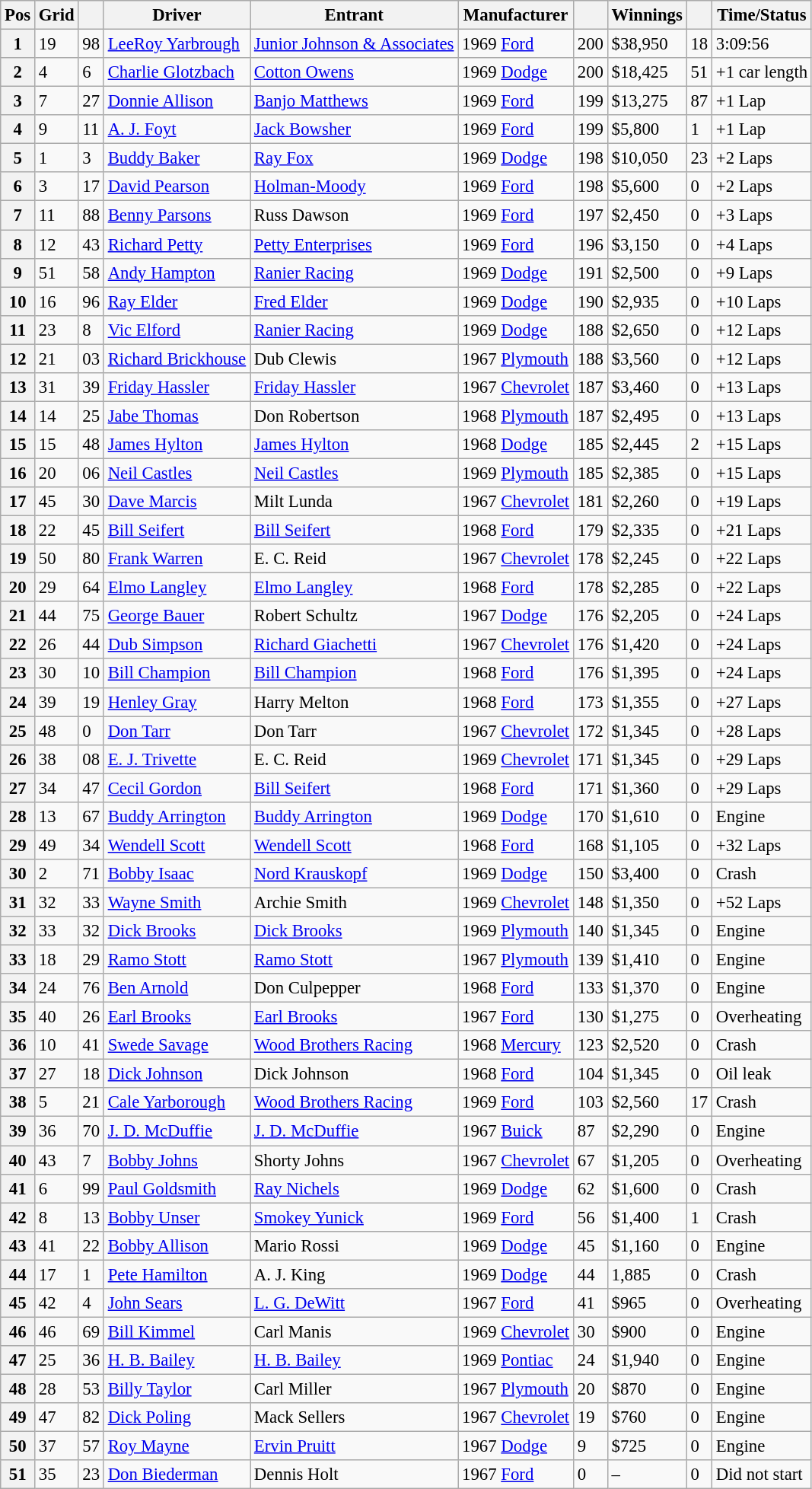<table class="sortable wikitable" style="font-size:95%">
<tr>
<th>Pos</th>
<th>Grid</th>
<th></th>
<th>Driver</th>
<th>Entrant</th>
<th>Manufacturer</th>
<th></th>
<th>Winnings</th>
<th></th>
<th>Time/Status</th>
</tr>
<tr>
<th>1</th>
<td>19</td>
<td>98</td>
<td><a href='#'>LeeRoy Yarbrough</a></td>
<td><a href='#'>Junior Johnson & Associates</a></td>
<td>1969 <a href='#'>Ford</a></td>
<td>200</td>
<td>$38,950</td>
<td>18</td>
<td>3:09:56</td>
</tr>
<tr>
<th>2</th>
<td>4</td>
<td>6</td>
<td><a href='#'>Charlie Glotzbach</a></td>
<td><a href='#'>Cotton Owens</a></td>
<td>1969 <a href='#'>Dodge</a></td>
<td>200</td>
<td>$18,425</td>
<td>51</td>
<td>+1 car length</td>
</tr>
<tr>
<th>3</th>
<td>7</td>
<td>27</td>
<td><a href='#'>Donnie Allison</a></td>
<td><a href='#'>Banjo Matthews</a></td>
<td>1969 <a href='#'>Ford</a></td>
<td>199</td>
<td>$13,275</td>
<td>87</td>
<td>+1 Lap</td>
</tr>
<tr>
<th>4</th>
<td>9</td>
<td>11</td>
<td><a href='#'>A. J. Foyt</a></td>
<td><a href='#'>Jack Bowsher</a></td>
<td>1969 <a href='#'>Ford</a></td>
<td>199</td>
<td>$5,800</td>
<td>1</td>
<td>+1 Lap</td>
</tr>
<tr>
<th>5</th>
<td>1</td>
<td>3</td>
<td><a href='#'>Buddy Baker</a></td>
<td><a href='#'>Ray Fox</a></td>
<td>1969 <a href='#'>Dodge</a></td>
<td>198</td>
<td>$10,050</td>
<td>23</td>
<td>+2 Laps</td>
</tr>
<tr>
<th>6</th>
<td>3</td>
<td>17</td>
<td><a href='#'>David Pearson</a></td>
<td><a href='#'>Holman-Moody</a></td>
<td>1969 <a href='#'>Ford</a></td>
<td>198</td>
<td>$5,600</td>
<td>0</td>
<td>+2 Laps</td>
</tr>
<tr>
<th>7</th>
<td>11</td>
<td>88</td>
<td><a href='#'>Benny Parsons</a></td>
<td>Russ Dawson</td>
<td>1969 <a href='#'>Ford</a></td>
<td>197</td>
<td>$2,450</td>
<td>0</td>
<td>+3 Laps</td>
</tr>
<tr>
<th>8</th>
<td>12</td>
<td>43</td>
<td><a href='#'>Richard Petty</a></td>
<td><a href='#'>Petty Enterprises</a></td>
<td>1969 <a href='#'>Ford</a></td>
<td>196</td>
<td>$3,150</td>
<td>0</td>
<td>+4 Laps</td>
</tr>
<tr>
<th>9</th>
<td>51</td>
<td>58</td>
<td><a href='#'>Andy Hampton</a></td>
<td><a href='#'>Ranier Racing</a></td>
<td>1969 <a href='#'>Dodge</a></td>
<td>191</td>
<td>$2,500</td>
<td>0</td>
<td>+9 Laps</td>
</tr>
<tr>
<th>10</th>
<td>16</td>
<td>96</td>
<td><a href='#'>Ray Elder</a></td>
<td><a href='#'>Fred Elder</a></td>
<td>1969 <a href='#'>Dodge</a></td>
<td>190</td>
<td>$2,935</td>
<td>0</td>
<td>+10 Laps</td>
</tr>
<tr>
<th>11</th>
<td>23</td>
<td>8</td>
<td><a href='#'>Vic Elford</a></td>
<td><a href='#'>Ranier Racing</a></td>
<td>1969 <a href='#'>Dodge</a></td>
<td>188</td>
<td>$2,650</td>
<td>0</td>
<td>+12 Laps</td>
</tr>
<tr>
<th>12</th>
<td>21</td>
<td>03</td>
<td><a href='#'>Richard Brickhouse</a></td>
<td>Dub Clewis</td>
<td>1967 <a href='#'>Plymouth</a></td>
<td>188</td>
<td>$3,560</td>
<td>0</td>
<td>+12 Laps</td>
</tr>
<tr>
<th>13</th>
<td>31</td>
<td>39</td>
<td><a href='#'>Friday Hassler</a></td>
<td><a href='#'>Friday Hassler</a></td>
<td>1967 <a href='#'>Chevrolet</a></td>
<td>187</td>
<td>$3,460</td>
<td>0</td>
<td>+13 Laps</td>
</tr>
<tr>
<th>14</th>
<td>14</td>
<td>25</td>
<td><a href='#'>Jabe Thomas</a></td>
<td>Don Robertson</td>
<td>1968 <a href='#'>Plymouth</a></td>
<td>187</td>
<td>$2,495</td>
<td>0</td>
<td>+13 Laps</td>
</tr>
<tr>
<th>15</th>
<td>15</td>
<td>48</td>
<td><a href='#'>James Hylton</a></td>
<td><a href='#'>James Hylton</a></td>
<td>1968 <a href='#'>Dodge</a></td>
<td>185</td>
<td>$2,445</td>
<td>2</td>
<td>+15 Laps</td>
</tr>
<tr>
<th>16</th>
<td>20</td>
<td>06</td>
<td><a href='#'>Neil Castles</a></td>
<td><a href='#'>Neil Castles</a></td>
<td>1969 <a href='#'>Plymouth</a></td>
<td>185</td>
<td>$2,385</td>
<td>0</td>
<td>+15 Laps</td>
</tr>
<tr>
<th>17</th>
<td>45</td>
<td>30</td>
<td><a href='#'>Dave Marcis</a></td>
<td>Milt Lunda</td>
<td>1967 <a href='#'>Chevrolet</a></td>
<td>181</td>
<td>$2,260</td>
<td>0</td>
<td>+19 Laps</td>
</tr>
<tr>
<th>18</th>
<td>22</td>
<td>45</td>
<td><a href='#'>Bill Seifert</a></td>
<td><a href='#'>Bill Seifert</a></td>
<td>1968 <a href='#'>Ford</a></td>
<td>179</td>
<td>$2,335</td>
<td>0</td>
<td>+21 Laps</td>
</tr>
<tr>
<th>19</th>
<td>50</td>
<td>80</td>
<td><a href='#'>Frank Warren</a></td>
<td>E. C. Reid</td>
<td>1967 <a href='#'>Chevrolet</a></td>
<td>178</td>
<td>$2,245</td>
<td>0</td>
<td>+22 Laps</td>
</tr>
<tr>
<th>20</th>
<td>29</td>
<td>64</td>
<td><a href='#'>Elmo Langley</a></td>
<td><a href='#'>Elmo Langley</a></td>
<td>1968 <a href='#'>Ford</a></td>
<td>178</td>
<td>$2,285</td>
<td>0</td>
<td>+22 Laps</td>
</tr>
<tr>
<th>21</th>
<td>44</td>
<td>75</td>
<td><a href='#'>George Bauer</a></td>
<td>Robert Schultz</td>
<td>1967 <a href='#'>Dodge</a></td>
<td>176</td>
<td>$2,205</td>
<td>0</td>
<td>+24 Laps</td>
</tr>
<tr>
<th>22</th>
<td>26</td>
<td>44</td>
<td><a href='#'>Dub Simpson</a></td>
<td><a href='#'>Richard Giachetti</a></td>
<td>1967 <a href='#'>Chevrolet</a></td>
<td>176</td>
<td>$1,420</td>
<td>0</td>
<td>+24 Laps</td>
</tr>
<tr>
<th>23</th>
<td>30</td>
<td>10</td>
<td><a href='#'>Bill Champion</a></td>
<td><a href='#'>Bill Champion</a></td>
<td>1968 <a href='#'>Ford</a></td>
<td>176</td>
<td>$1,395</td>
<td>0</td>
<td>+24 Laps</td>
</tr>
<tr>
<th>24</th>
<td>39</td>
<td>19</td>
<td><a href='#'>Henley Gray</a></td>
<td>Harry Melton</td>
<td>1968 <a href='#'>Ford</a></td>
<td>173</td>
<td>$1,355</td>
<td>0</td>
<td>+27 Laps</td>
</tr>
<tr>
<th>25</th>
<td>48</td>
<td>0</td>
<td><a href='#'>Don Tarr</a></td>
<td>Don Tarr</td>
<td>1967 <a href='#'>Chevrolet</a></td>
<td>172</td>
<td>$1,345</td>
<td>0</td>
<td>+28 Laps</td>
</tr>
<tr>
<th>26</th>
<td>38</td>
<td>08</td>
<td><a href='#'>E. J. Trivette</a></td>
<td>E. C. Reid</td>
<td>1969 <a href='#'>Chevrolet</a></td>
<td>171</td>
<td>$1,345</td>
<td>0</td>
<td>+29 Laps</td>
</tr>
<tr>
<th>27</th>
<td>34</td>
<td>47</td>
<td><a href='#'>Cecil Gordon</a></td>
<td><a href='#'>Bill Seifert</a></td>
<td>1968 <a href='#'>Ford</a></td>
<td>171</td>
<td>$1,360</td>
<td>0</td>
<td>+29 Laps</td>
</tr>
<tr>
<th>28</th>
<td>13</td>
<td>67</td>
<td><a href='#'>Buddy Arrington</a></td>
<td><a href='#'>Buddy Arrington</a></td>
<td>1969 <a href='#'>Dodge</a></td>
<td>170</td>
<td>$1,610</td>
<td>0</td>
<td>Engine</td>
</tr>
<tr>
<th>29</th>
<td>49</td>
<td>34</td>
<td><a href='#'>Wendell Scott</a></td>
<td><a href='#'>Wendell Scott</a></td>
<td>1968 <a href='#'>Ford</a></td>
<td>168</td>
<td>$1,105</td>
<td>0</td>
<td>+32 Laps</td>
</tr>
<tr>
<th>30</th>
<td>2</td>
<td>71</td>
<td><a href='#'>Bobby Isaac</a></td>
<td><a href='#'>Nord Krauskopf</a></td>
<td>1969 <a href='#'>Dodge</a></td>
<td>150</td>
<td>$3,400</td>
<td>0</td>
<td>Crash</td>
</tr>
<tr>
<th>31</th>
<td>32</td>
<td>33</td>
<td><a href='#'>Wayne Smith</a></td>
<td>Archie Smith</td>
<td>1969 <a href='#'>Chevrolet</a></td>
<td>148</td>
<td>$1,350</td>
<td>0</td>
<td>+52 Laps</td>
</tr>
<tr>
<th>32</th>
<td>33</td>
<td>32</td>
<td><a href='#'>Dick Brooks</a></td>
<td><a href='#'>Dick Brooks</a></td>
<td>1969 <a href='#'>Plymouth</a></td>
<td>140</td>
<td>$1,345</td>
<td>0</td>
<td>Engine</td>
</tr>
<tr>
<th>33</th>
<td>18</td>
<td>29</td>
<td><a href='#'>Ramo Stott</a></td>
<td><a href='#'>Ramo Stott</a></td>
<td>1967 <a href='#'>Plymouth</a></td>
<td>139</td>
<td>$1,410</td>
<td>0</td>
<td>Engine</td>
</tr>
<tr>
<th>34</th>
<td>24</td>
<td>76</td>
<td><a href='#'>Ben Arnold</a></td>
<td>Don Culpepper</td>
<td>1968 <a href='#'>Ford</a></td>
<td>133</td>
<td>$1,370</td>
<td>0</td>
<td>Engine</td>
</tr>
<tr>
<th>35</th>
<td>40</td>
<td>26</td>
<td><a href='#'>Earl Brooks</a></td>
<td><a href='#'>Earl Brooks</a></td>
<td>1967 <a href='#'>Ford</a></td>
<td>130</td>
<td>$1,275</td>
<td>0</td>
<td>Overheating</td>
</tr>
<tr>
<th>36</th>
<td>10</td>
<td>41</td>
<td><a href='#'>Swede Savage</a></td>
<td><a href='#'>Wood Brothers Racing</a></td>
<td>1968 <a href='#'>Mercury</a></td>
<td>123</td>
<td>$2,520</td>
<td>0</td>
<td>Crash</td>
</tr>
<tr>
<th>37</th>
<td>27</td>
<td>18</td>
<td><a href='#'>Dick Johnson</a></td>
<td>Dick Johnson</td>
<td>1968 <a href='#'>Ford</a></td>
<td>104</td>
<td>$1,345</td>
<td>0</td>
<td>Oil leak</td>
</tr>
<tr>
<th>38</th>
<td>5</td>
<td>21</td>
<td><a href='#'>Cale Yarborough</a></td>
<td><a href='#'>Wood Brothers Racing</a></td>
<td>1969 <a href='#'>Ford</a></td>
<td>103</td>
<td>$2,560</td>
<td>17</td>
<td>Crash</td>
</tr>
<tr>
<th>39</th>
<td>36</td>
<td>70</td>
<td><a href='#'>J. D. McDuffie</a></td>
<td><a href='#'>J. D. McDuffie</a></td>
<td>1967 <a href='#'>Buick</a></td>
<td>87</td>
<td>$2,290</td>
<td>0</td>
<td>Engine</td>
</tr>
<tr>
<th>40</th>
<td>43</td>
<td>7</td>
<td><a href='#'>Bobby Johns</a></td>
<td>Shorty Johns</td>
<td>1967 <a href='#'>Chevrolet</a></td>
<td>67</td>
<td>$1,205</td>
<td>0</td>
<td>Overheating</td>
</tr>
<tr>
<th>41</th>
<td>6</td>
<td>99</td>
<td><a href='#'>Paul Goldsmith</a></td>
<td><a href='#'>Ray Nichels</a></td>
<td>1969 <a href='#'>Dodge</a></td>
<td>62</td>
<td>$1,600</td>
<td>0</td>
<td>Crash</td>
</tr>
<tr>
<th>42</th>
<td>8</td>
<td>13</td>
<td><a href='#'>Bobby Unser</a></td>
<td><a href='#'>Smokey Yunick</a></td>
<td>1969 <a href='#'>Ford</a></td>
<td>56</td>
<td>$1,400</td>
<td>1</td>
<td>Crash</td>
</tr>
<tr>
<th>43</th>
<td>41</td>
<td>22</td>
<td><a href='#'>Bobby Allison</a></td>
<td>Mario Rossi</td>
<td>1969 <a href='#'>Dodge</a></td>
<td>45</td>
<td>$1,160</td>
<td>0</td>
<td>Engine</td>
</tr>
<tr>
<th>44</th>
<td>17</td>
<td>1</td>
<td><a href='#'>Pete Hamilton</a></td>
<td>A. J. King</td>
<td>1969 <a href='#'>Dodge</a></td>
<td>44</td>
<td>1,885</td>
<td>0</td>
<td>Crash</td>
</tr>
<tr>
<th>45</th>
<td>42</td>
<td>4</td>
<td><a href='#'>John Sears</a></td>
<td><a href='#'>L. G. DeWitt</a></td>
<td>1967 <a href='#'>Ford</a></td>
<td>41</td>
<td>$965</td>
<td>0</td>
<td>Overheating</td>
</tr>
<tr>
<th>46</th>
<td>46</td>
<td>69</td>
<td><a href='#'>Bill Kimmel</a></td>
<td>Carl Manis</td>
<td>1969 <a href='#'>Chevrolet</a></td>
<td>30</td>
<td>$900</td>
<td>0</td>
<td>Engine</td>
</tr>
<tr>
<th>47</th>
<td>25</td>
<td>36</td>
<td><a href='#'>H. B. Bailey</a></td>
<td><a href='#'>H. B. Bailey</a></td>
<td>1969 <a href='#'>Pontiac</a></td>
<td>24</td>
<td>$1,940</td>
<td>0</td>
<td>Engine</td>
</tr>
<tr>
<th>48</th>
<td>28</td>
<td>53</td>
<td><a href='#'>Billy Taylor</a></td>
<td>Carl Miller</td>
<td>1967 <a href='#'>Plymouth</a></td>
<td>20</td>
<td>$870</td>
<td>0</td>
<td>Engine</td>
</tr>
<tr>
<th>49</th>
<td>47</td>
<td>82</td>
<td><a href='#'>Dick Poling</a></td>
<td>Mack Sellers</td>
<td>1967 <a href='#'>Chevrolet</a></td>
<td>19</td>
<td>$760</td>
<td>0</td>
<td>Engine</td>
</tr>
<tr>
<th>50</th>
<td>37</td>
<td>57</td>
<td><a href='#'>Roy Mayne</a></td>
<td><a href='#'>Ervin Pruitt</a></td>
<td>1967 <a href='#'>Dodge</a></td>
<td>9</td>
<td>$725</td>
<td>0</td>
<td>Engine</td>
</tr>
<tr>
<th>51</th>
<td>35</td>
<td>23</td>
<td><a href='#'>Don Biederman</a></td>
<td>Dennis Holt</td>
<td>1967 <a href='#'>Ford</a></td>
<td>0</td>
<td>–</td>
<td>0</td>
<td>Did not start</td>
</tr>
</table>
